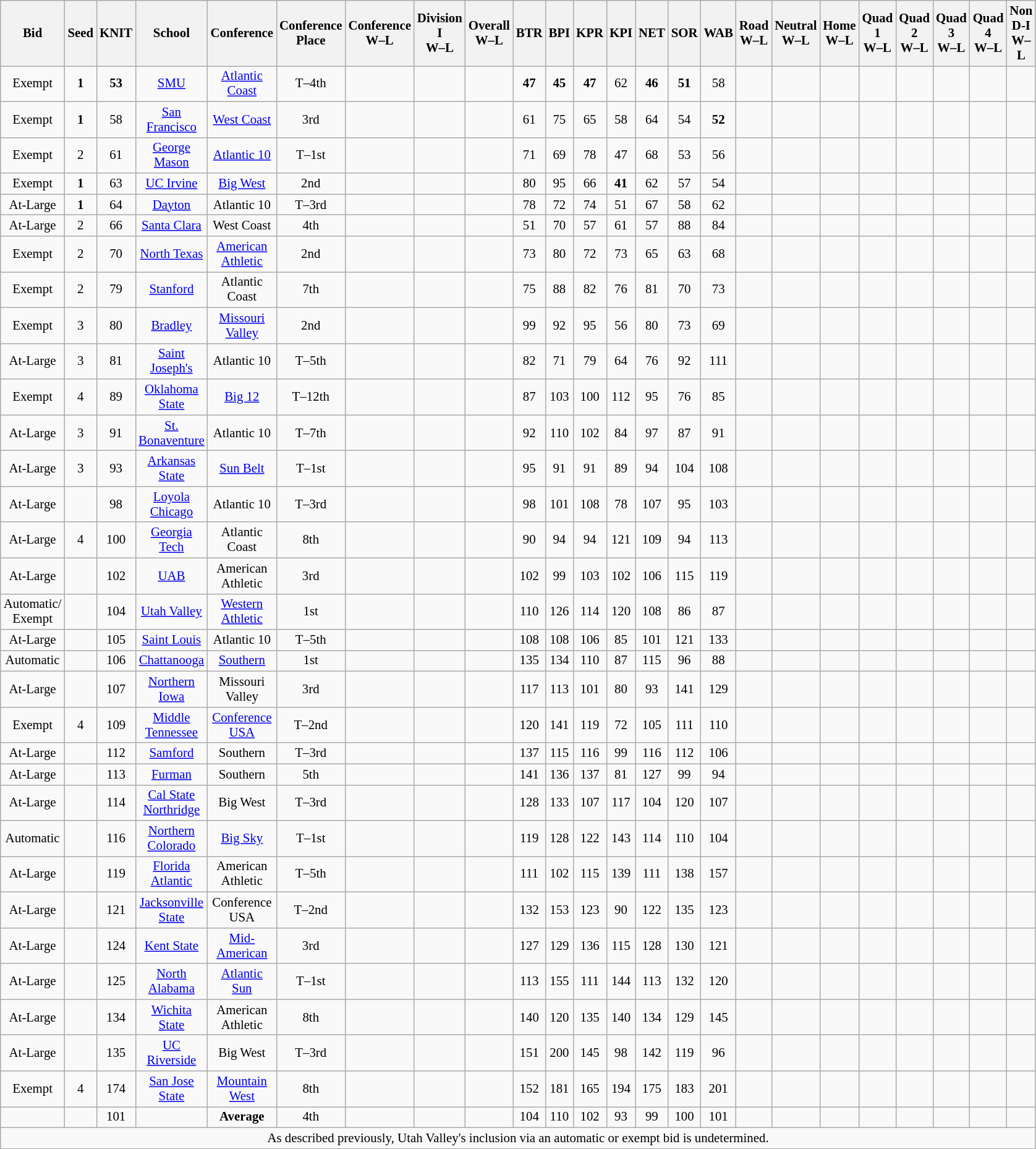<table class="wikitable sortable sticky-header" style="font-size:87%; text-align: center; width:450pt;">
<tr>
<th>Bid</th>
<th data-sort-type="number">Seed</th>
<th data-sort-type="number">KNIT</th>
<th>School</th>
<th>Conference</th>
<th>Conference<br>Place</th>
<th>Conference<br>W–L</th>
<th>Division<br>I<br>W–L</th>
<th>Overall<br>W–L</th>
<th data-sort-type="number">BTR</th>
<th data-sort-type="number">BPI</th>
<th data-sort-type="number">KPR</th>
<th data-sort-type="number">KPI</th>
<th data-sort-type="number">NET</th>
<th data-sort-type="number">SOR</th>
<th data-sort-type="number">WAB</th>
<th>Road<br>W–L</th>
<th>Neutral<br>W–L</th>
<th>Home<br>W–L</th>
<th>Quad<br>1<br>W–L</th>
<th>Quad<br>2<br>W–L</th>
<th>Quad<br>3<br>W–L</th>
<th>Quad<br>4<br>W–L</th>
<th>Non<br>D-I<br>W–L</th>
</tr>
<tr>
<td>Exempt</td>
<td><strong>1</strong></td>
<td><strong>53</strong></td>
<td><a href='#'>SMU</a></td>
<td><a href='#'>Atlantic Coast</a></td>
<td>T–4th</td>
<td></td>
<td></td>
<td></td>
<td><strong>47</strong></td>
<td><strong>45</strong></td>
<td><strong>47</strong></td>
<td>62</td>
<td><strong>46</strong></td>
<td><strong>51</strong></td>
<td>58</td>
<td></td>
<td></td>
<td></td>
<td></td>
<td></td>
<td></td>
<td></td>
<td></td>
</tr>
<tr>
<td>Exempt</td>
<td><strong>1</strong></td>
<td>58</td>
<td><a href='#'>San Francisco</a></td>
<td><a href='#'>West Coast</a></td>
<td>3rd</td>
<td></td>
<td></td>
<td></td>
<td>61</td>
<td>75</td>
<td>65</td>
<td>58</td>
<td>64</td>
<td>54</td>
<td><strong>52</strong></td>
<td></td>
<td></td>
<td></td>
<td></td>
<td></td>
<td></td>
<td></td>
<td></td>
</tr>
<tr>
<td>Exempt</td>
<td>2</td>
<td>61</td>
<td><a href='#'>George Mason</a></td>
<td><a href='#'>Atlantic 10</a></td>
<td>T–1st</td>
<td></td>
<td></td>
<td></td>
<td>71</td>
<td>69</td>
<td>78</td>
<td>47</td>
<td>68</td>
<td>53</td>
<td>56</td>
<td></td>
<td></td>
<td></td>
<td></td>
<td></td>
<td></td>
<td></td>
<td></td>
</tr>
<tr>
<td>Exempt</td>
<td><strong>1</strong></td>
<td>63</td>
<td><a href='#'>UC Irvine</a></td>
<td><a href='#'>Big West</a></td>
<td>2nd</td>
<td></td>
<td></td>
<td></td>
<td>80</td>
<td>95</td>
<td>66</td>
<td><strong>41</strong></td>
<td>62</td>
<td>57</td>
<td>54</td>
<td></td>
<td></td>
<td></td>
<td></td>
<td></td>
<td></td>
<td></td>
<td></td>
</tr>
<tr>
<td>At-Large</td>
<td><strong>1</strong></td>
<td>64</td>
<td><a href='#'>Dayton</a></td>
<td>Atlantic 10</td>
<td>T–3rd</td>
<td></td>
<td></td>
<td></td>
<td>78</td>
<td>72</td>
<td>74</td>
<td>51</td>
<td>67</td>
<td>58</td>
<td>62</td>
<td></td>
<td></td>
<td></td>
<td></td>
<td></td>
<td></td>
<td></td>
<td></td>
</tr>
<tr>
<td>At-Large</td>
<td>2</td>
<td>66</td>
<td><a href='#'>Santa Clara</a></td>
<td>West Coast</td>
<td>4th</td>
<td></td>
<td></td>
<td></td>
<td>51</td>
<td>70</td>
<td>57</td>
<td>61</td>
<td>57</td>
<td>88</td>
<td>84</td>
<td></td>
<td></td>
<td></td>
<td></td>
<td></td>
<td></td>
<td></td>
<td></td>
</tr>
<tr>
<td>Exempt</td>
<td>2</td>
<td>70</td>
<td><a href='#'>North Texas</a></td>
<td><a href='#'>American Athletic</a></td>
<td>2nd</td>
<td></td>
<td></td>
<td></td>
<td>73</td>
<td>80</td>
<td>72</td>
<td>73</td>
<td>65</td>
<td>63</td>
<td>68</td>
<td></td>
<td></td>
<td></td>
<td></td>
<td></td>
<td></td>
<td></td>
<td></td>
</tr>
<tr>
<td>Exempt</td>
<td>2</td>
<td>79</td>
<td><a href='#'>Stanford</a></td>
<td>Atlantic Coast</td>
<td>7th</td>
<td></td>
<td></td>
<td></td>
<td>75</td>
<td>88</td>
<td>82</td>
<td>76</td>
<td>81</td>
<td>70</td>
<td>73</td>
<td></td>
<td></td>
<td></td>
<td></td>
<td></td>
<td></td>
<td></td>
<td></td>
</tr>
<tr>
<td>Exempt</td>
<td>3</td>
<td>80</td>
<td><a href='#'>Bradley</a></td>
<td><a href='#'>Missouri Valley</a></td>
<td>2nd</td>
<td></td>
<td></td>
<td></td>
<td>99</td>
<td>92</td>
<td>95</td>
<td>56</td>
<td>80</td>
<td>73</td>
<td>69</td>
<td></td>
<td></td>
<td></td>
<td></td>
<td></td>
<td></td>
<td></td>
<td></td>
</tr>
<tr>
<td>At-Large</td>
<td>3</td>
<td>81</td>
<td><a href='#'>Saint Joseph's</a></td>
<td>Atlantic 10</td>
<td>T–5th</td>
<td></td>
<td></td>
<td></td>
<td>82</td>
<td>71</td>
<td>79</td>
<td>64</td>
<td>76</td>
<td>92</td>
<td>111</td>
<td></td>
<td></td>
<td></td>
<td></td>
<td></td>
<td></td>
<td></td>
<td></td>
</tr>
<tr>
<td>Exempt</td>
<td>4</td>
<td>89</td>
<td><a href='#'>Oklahoma State</a></td>
<td><a href='#'>Big 12</a></td>
<td>T–12th</td>
<td></td>
<td></td>
<td></td>
<td>87</td>
<td>103</td>
<td>100</td>
<td>112</td>
<td>95</td>
<td>76</td>
<td>85</td>
<td></td>
<td></td>
<td></td>
<td></td>
<td></td>
<td></td>
<td></td>
<td></td>
</tr>
<tr>
<td>At-Large</td>
<td>3</td>
<td>91</td>
<td><a href='#'>St. Bonaventure</a></td>
<td>Atlantic 10</td>
<td>T–7th</td>
<td></td>
<td></td>
<td></td>
<td>92</td>
<td>110</td>
<td>102</td>
<td>84</td>
<td>97</td>
<td>87</td>
<td>91</td>
<td></td>
<td></td>
<td></td>
<td></td>
<td></td>
<td></td>
<td></td>
<td></td>
</tr>
<tr>
<td>At-Large</td>
<td>3</td>
<td>93</td>
<td><a href='#'>Arkansas State</a></td>
<td><a href='#'>Sun Belt</a></td>
<td>T–1st</td>
<td></td>
<td></td>
<td></td>
<td>95</td>
<td>91</td>
<td>91</td>
<td>89</td>
<td>94</td>
<td>104</td>
<td>108</td>
<td></td>
<td></td>
<td></td>
<td></td>
<td></td>
<td></td>
<td></td>
<td></td>
</tr>
<tr>
<td>At-Large</td>
<td></td>
<td>98</td>
<td><a href='#'>Loyola Chicago</a></td>
<td>Atlantic 10</td>
<td>T–3rd</td>
<td></td>
<td></td>
<td></td>
<td>98</td>
<td>101</td>
<td>108</td>
<td>78</td>
<td>107</td>
<td>95</td>
<td>103</td>
<td></td>
<td></td>
<td></td>
<td></td>
<td></td>
<td></td>
<td></td>
<td></td>
</tr>
<tr>
<td>At-Large</td>
<td>4</td>
<td>100</td>
<td><a href='#'>Georgia Tech</a></td>
<td>Atlantic Coast</td>
<td>8th</td>
<td></td>
<td></td>
<td></td>
<td>90</td>
<td>94</td>
<td>94</td>
<td>121</td>
<td>109</td>
<td>94</td>
<td>113</td>
<td></td>
<td></td>
<td></td>
<td></td>
<td></td>
<td></td>
<td></td>
<td></td>
</tr>
<tr>
<td>At-Large</td>
<td></td>
<td>102</td>
<td><a href='#'>UAB</a></td>
<td>American Athletic</td>
<td>3rd</td>
<td></td>
<td></td>
<td></td>
<td>102</td>
<td>99</td>
<td>103</td>
<td>102</td>
<td>106</td>
<td>115</td>
<td>119</td>
<td></td>
<td></td>
<td></td>
<td></td>
<td></td>
<td></td>
<td></td>
<td></td>
</tr>
<tr>
<td>Automatic/<br>Exempt </td>
<td></td>
<td>104</td>
<td><a href='#'>Utah Valley</a></td>
<td><a href='#'>Western Athletic</a></td>
<td>1st</td>
<td></td>
<td></td>
<td></td>
<td>110</td>
<td>126</td>
<td>114</td>
<td>120</td>
<td>108</td>
<td>86</td>
<td>87</td>
<td></td>
<td></td>
<td></td>
<td></td>
<td></td>
<td></td>
<td></td>
<td></td>
</tr>
<tr>
<td>At-Large</td>
<td></td>
<td>105</td>
<td><a href='#'>Saint Louis</a></td>
<td>Atlantic 10</td>
<td>T–5th</td>
<td></td>
<td></td>
<td></td>
<td>108</td>
<td>108</td>
<td>106</td>
<td>85</td>
<td>101</td>
<td>121</td>
<td>133</td>
<td></td>
<td></td>
<td></td>
<td></td>
<td></td>
<td></td>
<td></td>
<td></td>
</tr>
<tr>
<td>Automatic</td>
<td></td>
<td>106</td>
<td><a href='#'>Chattanooga</a></td>
<td><a href='#'>Southern</a></td>
<td>1st</td>
<td></td>
<td></td>
<td></td>
<td>135</td>
<td>134</td>
<td>110</td>
<td>87</td>
<td>115</td>
<td>96</td>
<td>88</td>
<td></td>
<td></td>
<td></td>
<td></td>
<td></td>
<td></td>
<td></td>
<td></td>
</tr>
<tr>
<td>At-Large</td>
<td></td>
<td>107</td>
<td><a href='#'>Northern Iowa</a></td>
<td>Missouri Valley</td>
<td>3rd</td>
<td></td>
<td></td>
<td></td>
<td>117</td>
<td>113</td>
<td>101</td>
<td>80</td>
<td>93</td>
<td>141</td>
<td>129</td>
<td></td>
<td></td>
<td></td>
<td></td>
<td></td>
<td></td>
<td></td>
<td></td>
</tr>
<tr>
<td>Exempt</td>
<td>4</td>
<td>109</td>
<td><a href='#'>Middle Tennessee</a></td>
<td><a href='#'>Conference USA</a></td>
<td>T–2nd</td>
<td></td>
<td></td>
<td></td>
<td>120</td>
<td>141</td>
<td>119</td>
<td>72</td>
<td>105</td>
<td>111</td>
<td>110</td>
<td></td>
<td></td>
<td></td>
<td></td>
<td></td>
<td></td>
<td></td>
<td></td>
</tr>
<tr>
<td>At-Large</td>
<td></td>
<td>112</td>
<td><a href='#'>Samford</a></td>
<td>Southern</td>
<td>T–3rd</td>
<td></td>
<td></td>
<td></td>
<td>137</td>
<td>115</td>
<td>116</td>
<td>99</td>
<td>116</td>
<td>112</td>
<td>106</td>
<td></td>
<td></td>
<td></td>
<td></td>
<td></td>
<td></td>
<td></td>
<td></td>
</tr>
<tr>
<td>At-Large</td>
<td></td>
<td>113</td>
<td><a href='#'>Furman</a></td>
<td>Southern</td>
<td>5th</td>
<td></td>
<td></td>
<td></td>
<td>141</td>
<td>136</td>
<td>137</td>
<td>81</td>
<td>127</td>
<td>99</td>
<td>94</td>
<td></td>
<td></td>
<td></td>
<td></td>
<td></td>
<td></td>
<td></td>
<td></td>
</tr>
<tr>
<td>At-Large</td>
<td></td>
<td>114</td>
<td><a href='#'>Cal State Northridge</a></td>
<td>Big West</td>
<td>T–3rd</td>
<td></td>
<td></td>
<td></td>
<td>128</td>
<td>133</td>
<td>107</td>
<td>117</td>
<td>104</td>
<td>120</td>
<td>107</td>
<td></td>
<td></td>
<td></td>
<td></td>
<td></td>
<td></td>
<td></td>
<td></td>
</tr>
<tr>
<td>Automatic</td>
<td></td>
<td>116</td>
<td><a href='#'>Northern Colorado</a></td>
<td><a href='#'>Big Sky</a></td>
<td>T–1st</td>
<td></td>
<td></td>
<td></td>
<td>119</td>
<td>128</td>
<td>122</td>
<td>143</td>
<td>114</td>
<td>110</td>
<td>104</td>
<td></td>
<td></td>
<td></td>
<td></td>
<td></td>
<td></td>
<td></td>
<td></td>
</tr>
<tr>
<td>At-Large</td>
<td></td>
<td>119</td>
<td><a href='#'>Florida Atlantic</a></td>
<td>American Athletic</td>
<td>T–5th</td>
<td></td>
<td></td>
<td></td>
<td>111</td>
<td>102</td>
<td>115</td>
<td>139</td>
<td>111</td>
<td>138</td>
<td>157</td>
<td></td>
<td></td>
<td></td>
<td></td>
<td></td>
<td></td>
<td></td>
<td></td>
</tr>
<tr>
<td>At-Large</td>
<td></td>
<td>121</td>
<td><a href='#'>Jacksonville State</a></td>
<td>Conference USA</td>
<td>T–2nd</td>
<td></td>
<td></td>
<td></td>
<td>132</td>
<td>153</td>
<td>123</td>
<td>90</td>
<td>122</td>
<td>135</td>
<td>123</td>
<td></td>
<td></td>
<td></td>
<td></td>
<td></td>
<td></td>
<td></td>
<td></td>
</tr>
<tr>
<td>At-Large</td>
<td></td>
<td>124</td>
<td><a href='#'>Kent State</a></td>
<td><a href='#'>Mid-American</a></td>
<td>3rd</td>
<td></td>
<td></td>
<td></td>
<td>127</td>
<td>129</td>
<td>136</td>
<td>115</td>
<td>128</td>
<td>130</td>
<td>121</td>
<td></td>
<td></td>
<td></td>
<td></td>
<td></td>
<td></td>
<td></td>
<td></td>
</tr>
<tr>
<td>At-Large</td>
<td></td>
<td>125</td>
<td><a href='#'>North Alabama</a></td>
<td><a href='#'>Atlantic Sun</a></td>
<td>T–1st</td>
<td></td>
<td></td>
<td></td>
<td>113</td>
<td>155</td>
<td>111</td>
<td>144</td>
<td>113</td>
<td>132</td>
<td>120</td>
<td></td>
<td></td>
<td></td>
<td></td>
<td></td>
<td></td>
<td></td>
<td></td>
</tr>
<tr>
<td>At-Large</td>
<td></td>
<td>134</td>
<td><a href='#'>Wichita State</a></td>
<td>American Athletic</td>
<td>8th</td>
<td></td>
<td></td>
<td></td>
<td>140</td>
<td>120</td>
<td>135</td>
<td>140</td>
<td>134</td>
<td>129</td>
<td>145</td>
<td></td>
<td></td>
<td></td>
<td></td>
<td></td>
<td></td>
<td></td>
<td></td>
</tr>
<tr>
<td>At-Large</td>
<td></td>
<td>135</td>
<td><a href='#'>UC Riverside</a></td>
<td>Big West</td>
<td>T–3rd</td>
<td></td>
<td></td>
<td></td>
<td>151</td>
<td>200</td>
<td>145</td>
<td>98</td>
<td>142</td>
<td>119</td>
<td>96</td>
<td></td>
<td></td>
<td></td>
<td></td>
<td></td>
<td></td>
<td></td>
<td></td>
</tr>
<tr>
<td>Exempt</td>
<td>4</td>
<td>174</td>
<td><a href='#'>San Jose State</a></td>
<td><a href='#'>Mountain West</a></td>
<td>8th</td>
<td></td>
<td></td>
<td></td>
<td>152</td>
<td>181</td>
<td>165</td>
<td>194</td>
<td>175</td>
<td>183</td>
<td>201</td>
<td></td>
<td></td>
<td></td>
<td></td>
<td></td>
<td></td>
<td></td>
<td></td>
</tr>
<tr class="sortbottom">
<td></td>
<td></td>
<td>101</td>
<td></td>
<td><strong>Average</strong></td>
<td>4th</td>
<td></td>
<td></td>
<td></td>
<td>104</td>
<td>110</td>
<td>102</td>
<td>93</td>
<td>99</td>
<td>100</td>
<td>101</td>
<td></td>
<td></td>
<td></td>
<td></td>
<td></td>
<td></td>
<td></td>
<td></td>
</tr>
<tr>
<td colspan=24> As described previously, Utah Valley's inclusion via an automatic or exempt bid is undetermined.</td>
</tr>
</table>
